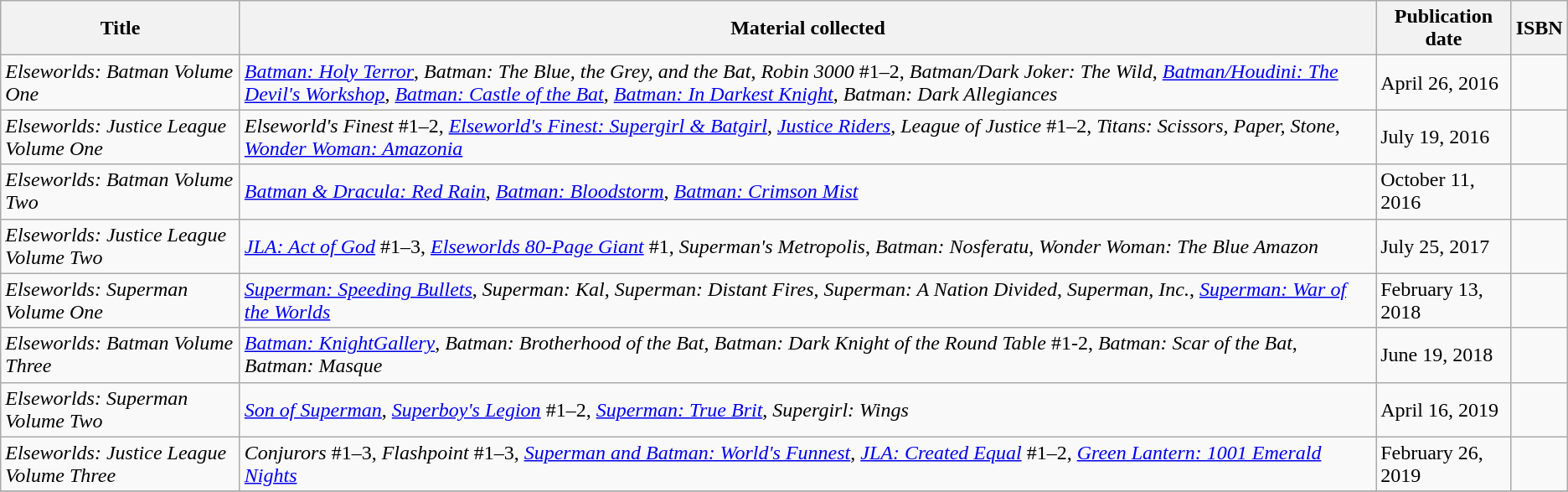<table class="wikitable">
<tr>
<th>Title</th>
<th>Material collected</th>
<th>Publication date</th>
<th>ISBN</th>
</tr>
<tr>
<td><em>Elseworlds: Batman Volume One</em></td>
<td><em><a href='#'>Batman: Holy Terror</a></em>, <em>Batman: The Blue, the Grey, and the Bat</em>, <em>Robin 3000</em> #1–2, <em>Batman/Dark Joker: The Wild</em>, <em><a href='#'>Batman/Houdini: The Devil's Workshop</a></em>, <em><a href='#'>Batman: Castle of the Bat</a></em>, <em><a href='#'>Batman: In Darkest Knight</a></em>, <em>Batman: Dark Allegiances</em></td>
<td>April 26, 2016</td>
<td></td>
</tr>
<tr>
<td><em>Elseworlds: Justice League Volume One</em></td>
<td><em>Elseworld's Finest</em> #1–2, <em><a href='#'>Elseworld's Finest: Supergirl & Batgirl</a></em>, <em><a href='#'>Justice Riders</a></em>, <em>League of Justice</em> #1–2, <em>Titans: Scissors, Paper, Stone</em>, <em><a href='#'>Wonder Woman: Amazonia</a></em></td>
<td>July 19, 2016</td>
<td></td>
</tr>
<tr>
<td><em>Elseworlds: Batman Volume Two</em></td>
<td><em><a href='#'>Batman & Dracula: Red Rain</a></em>, <em><a href='#'>Batman: Bloodstorm</a></em>, <em><a href='#'>Batman: Crimson Mist</a></em></td>
<td>October 11, 2016</td>
<td></td>
</tr>
<tr>
<td><em>Elseworlds: Justice League Volume Two</em></td>
<td><em><a href='#'>JLA: Act of God</a></em> #1–3, <em><a href='#'>Elseworlds 80-Page Giant</a></em> #1, <em>Superman's Metropolis</em>, <em>Batman: Nosferatu</em>, <em>Wonder Woman: The Blue Amazon</em></td>
<td>July 25, 2017</td>
<td></td>
</tr>
<tr>
<td><em>Elseworlds: Superman Volume One</em></td>
<td><em><a href='#'>Superman: Speeding Bullets</a></em>, <em>Superman: Kal</em>, <em>Superman: Distant Fires</em>, <em>Superman: A Nation Divided</em>, <em>Superman, Inc.</em>, <em><a href='#'>Superman: War of the Worlds</a></em></td>
<td>February 13, 2018</td>
<td></td>
</tr>
<tr>
<td><em>Elseworlds: Batman Volume Three</em></td>
<td><em><a href='#'>Batman: KnightGallery</a></em>, <em>Batman: Brotherhood of the Bat</em>, <em>Batman: Dark Knight of the Round Table</em> #1-2, <em>Batman: Scar of the Bat</em>, <em>Batman: Masque</em></td>
<td>June 19, 2018</td>
<td></td>
</tr>
<tr>
<td><em>Elseworlds: Superman Volume Two</em></td>
<td><em><a href='#'>Son of Superman</a></em>, <em><a href='#'>Superboy's Legion</a></em> #1–2, <em><a href='#'>Superman: True Brit</a></em>, <em>Supergirl: Wings</em></td>
<td>April 16, 2019</td>
<td></td>
</tr>
<tr>
<td><em>Elseworlds: Justice League Volume Three</em></td>
<td><em>Conjurors</em> #1–3, <em>Flashpoint</em> #1–3, <em><a href='#'>Superman and Batman: World's Funnest</a></em>, <em><a href='#'>JLA: Created Equal</a></em> #1–2, <em><a href='#'>Green Lantern: 1001 Emerald Nights</a></em></td>
<td>February 26, 2019</td>
<td></td>
</tr>
<tr>
</tr>
</table>
